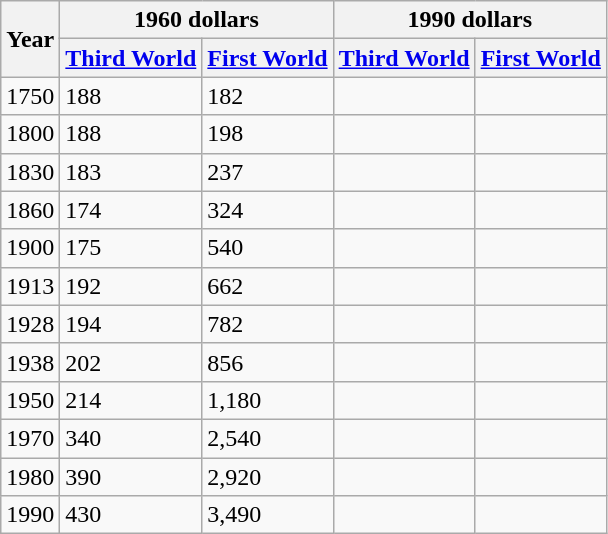<table class="wikitable">
<tr>
<th rowspan="2">Year</th>
<th colspan="2">1960 dollars</th>
<th colspan="2">1990 dollars</th>
</tr>
<tr>
<th><a href='#'>Third World</a></th>
<th><a href='#'>First World</a></th>
<th><a href='#'>Third World</a></th>
<th><a href='#'>First World</a></th>
</tr>
<tr>
<td>1750</td>
<td>188</td>
<td>182</td>
<td></td>
<td></td>
</tr>
<tr>
<td>1800</td>
<td>188</td>
<td>198</td>
<td></td>
<td></td>
</tr>
<tr>
<td>1830</td>
<td>183</td>
<td>237</td>
<td></td>
<td></td>
</tr>
<tr>
<td>1860</td>
<td>174</td>
<td>324</td>
<td></td>
<td></td>
</tr>
<tr>
<td>1900</td>
<td>175</td>
<td>540</td>
<td></td>
<td></td>
</tr>
<tr>
<td>1913</td>
<td>192</td>
<td>662</td>
<td></td>
<td></td>
</tr>
<tr>
<td>1928</td>
<td>194</td>
<td>782</td>
<td></td>
<td></td>
</tr>
<tr>
<td>1938</td>
<td>202</td>
<td>856</td>
<td></td>
<td></td>
</tr>
<tr>
<td>1950</td>
<td>214</td>
<td>1,180</td>
<td></td>
<td></td>
</tr>
<tr>
<td>1970</td>
<td>340</td>
<td>2,540</td>
<td></td>
<td></td>
</tr>
<tr>
<td>1980</td>
<td>390</td>
<td>2,920</td>
<td></td>
<td></td>
</tr>
<tr>
<td>1990</td>
<td>430</td>
<td>3,490</td>
<td></td>
<td></td>
</tr>
</table>
